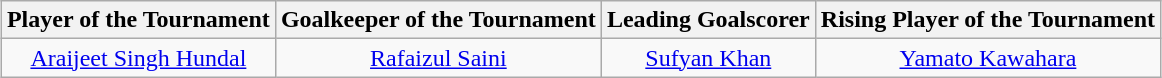<table class="wikitable" style="margin:auto;  text-align:center;">
<tr>
<th>Player of the Tournament</th>
<th>Goalkeeper of the Tournament</th>
<th>Leading Goalscorer</th>
<th>Rising Player of the Tournament</th>
</tr>
<tr>
<td> <a href='#'>Araijeet Singh Hundal</a></td>
<td> <a href='#'>Rafaizul Saini</a></td>
<td> <a href='#'>Sufyan Khan</a></td>
<td> <a href='#'>Yamato Kawahara</a></td>
</tr>
</table>
